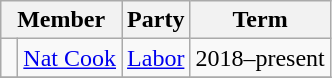<table class="wikitable">
<tr>
<th colspan="2">Member</th>
<th>Party</th>
<th>Term</th>
</tr>
<tr>
<td> </td>
<td><a href='#'>Nat Cook</a></td>
<td><a href='#'>Labor</a></td>
<td>2018–present</td>
</tr>
<tr>
</tr>
</table>
